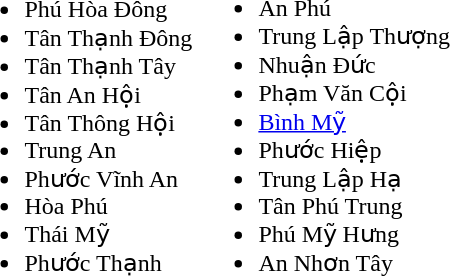<table>
<tr>
<td><br><ul><li>Phú Hòa Đông</li><li>Tân Thạnh Đông</li><li>Tân Thạnh Tây</li><li>Tân An Hội</li><li>Tân Thông Hội</li><li>Trung An</li><li>Phước Vĩnh An</li><li>Hòa Phú</li><li>Thái Mỹ</li><li>Phước Thạnh</li></ul></td>
<td><br><ul><li>An Phú</li><li>Trung Lập Thượng</li><li>Nhuận Đức</li><li>Phạm Văn Cội</li><li><a href='#'>Bình Mỹ</a></li><li>Phước Hiệp</li><li>Trung Lập Hạ</li><li>Tân Phú Trung</li><li>Phú Mỹ Hưng</li><li>An Nhơn Tây</li></ul></td>
</tr>
</table>
